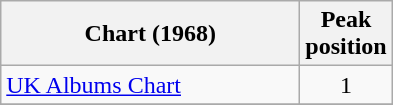<table class="wikitable sortable">
<tr>
<th style="width:12em;">Chart (1968)</th>
<th>Peak<br>position</th>
</tr>
<tr>
<td><a href='#'>UK Albums Chart</a></td>
<td align="center">1</td>
</tr>
<tr>
</tr>
</table>
